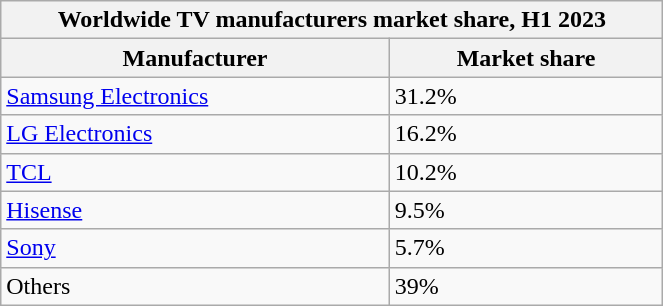<table class="wikitable" style="width:35%;">
<tr>
<th colspan=3>Worldwide TV manufacturers market share, H1 2023</th>
</tr>
<tr>
<th>Manufacturer</th>
<th>Market share</th>
</tr>
<tr>
<td><a href='#'>Samsung Electronics</a></td>
<td>31.2%</td>
</tr>
<tr>
<td><a href='#'>LG Electronics</a></td>
<td>16.2%</td>
</tr>
<tr>
<td><a href='#'>TCL</a></td>
<td>10.2%</td>
</tr>
<tr>
<td><a href='#'>Hisense</a></td>
<td>9.5%</td>
</tr>
<tr>
<td><a href='#'>Sony</a></td>
<td>5.7%</td>
</tr>
<tr>
<td>Others</td>
<td>39%</td>
</tr>
</table>
